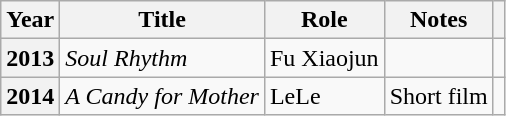<table class="wikitable plainrowheaders">
<tr>
<th scope="col">Year</th>
<th scope="col">Title</th>
<th scope="col">Role</th>
<th scope="col">Notes</th>
<th></th>
</tr>
<tr>
<th scope="row">2013</th>
<td><em>Soul Rhythm</em> </td>
<td>Fu Xiaojun</td>
<td></td>
<td></td>
</tr>
<tr>
<th scope="row">2014</th>
<td><em>A Candy for Mother</em> </td>
<td>LeLe</td>
<td>Short film</td>
<td></td>
</tr>
</table>
